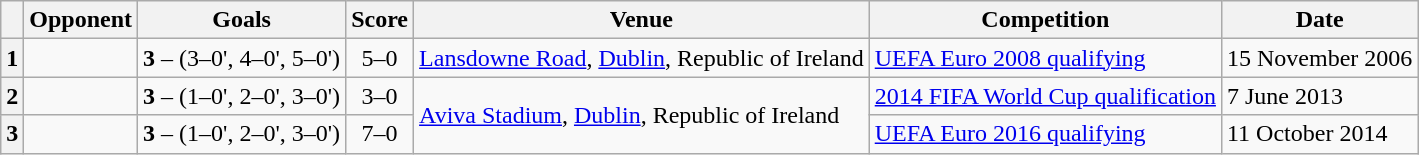<table class="wikitable sortable">
<tr>
<th></th>
<th>Opponent</th>
<th>Goals</th>
<th>Score</th>
<th>Venue</th>
<th>Competition</th>
<th>Date</th>
</tr>
<tr>
<th style="text-align: center">1</th>
<td data-sort-value="San Marino"></td>
<td data-sort-value="70"><strong>3</strong> – (3–0', 4–0', 5–0')</td>
<td style="text-align: center" data-sort-value="1">5–0</td>
<td><a href='#'>Lansdowne Road</a>, <a href='#'>Dublin</a>, Republic of Ireland</td>
<td><a href='#'>UEFA Euro 2008 qualifying</a></td>
<td>15 November 2006</td>
</tr>
<tr>
<th style="text-align: center">2</th>
<td data-sort-value="Faroe Islands"></td>
<td data-sort-value="126"><strong>3</strong> – (1–0', 2–0', 3–0')</td>
<td style="text-align: center" data-sort-value="2">3–0</td>
<td rowspan="2"><a href='#'>Aviva Stadium</a>, <a href='#'>Dublin</a>, Republic of Ireland</td>
<td><a href='#'>2014 FIFA World Cup qualification</a></td>
<td>7 June 2013</td>
</tr>
<tr>
<th style="text-align: center">3</th>
<td data-sort-value="Gibraltar"></td>
<td data-sort-value="136"><strong>3</strong> – (1–0', 2–0', 3–0')</td>
<td style="text-align: center" data-sort-value="2">7–0</td>
<td><a href='#'>UEFA Euro 2016 qualifying</a></td>
<td>11 October 2014</td>
</tr>
</table>
